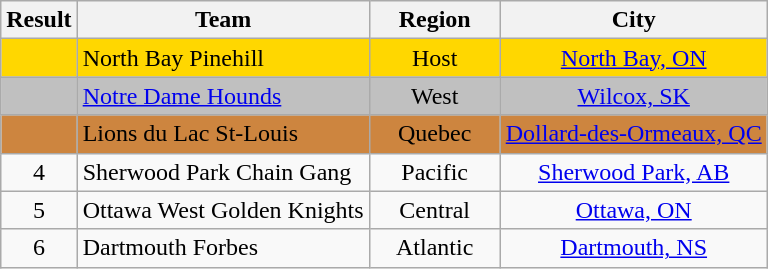<table class="wikitable" style="text-align: center;">
<tr>
<th width=20>Result</th>
<th>Team</th>
<th width=80>Region</th>
<th>City</th>
</tr>
<tr bgcolor=gold>
<td></td>
<td align="left">North Bay Pinehill</td>
<td>Host</td>
<td><a href='#'>North Bay, ON</a></td>
</tr>
<tr bgcolor=silver>
<td></td>
<td align="left"><a href='#'>Notre Dame Hounds</a></td>
<td>West</td>
<td><a href='#'>Wilcox, SK</a></td>
</tr>
<tr bgcolor=Peru>
<td></td>
<td align="left">Lions du Lac St-Louis</td>
<td>Quebec</td>
<td><a href='#'>Dollard-des-Ormeaux, QC</a></td>
</tr>
<tr>
<td>4</td>
<td align="left">Sherwood Park Chain Gang</td>
<td>Pacific</td>
<td><a href='#'>Sherwood Park, AB</a></td>
</tr>
<tr>
<td>5</td>
<td align="left">Ottawa West Golden Knights</td>
<td>Central</td>
<td><a href='#'>Ottawa, ON</a></td>
</tr>
<tr>
<td>6</td>
<td align="left">Dartmouth Forbes</td>
<td>Atlantic</td>
<td><a href='#'>Dartmouth, NS</a></td>
</tr>
</table>
